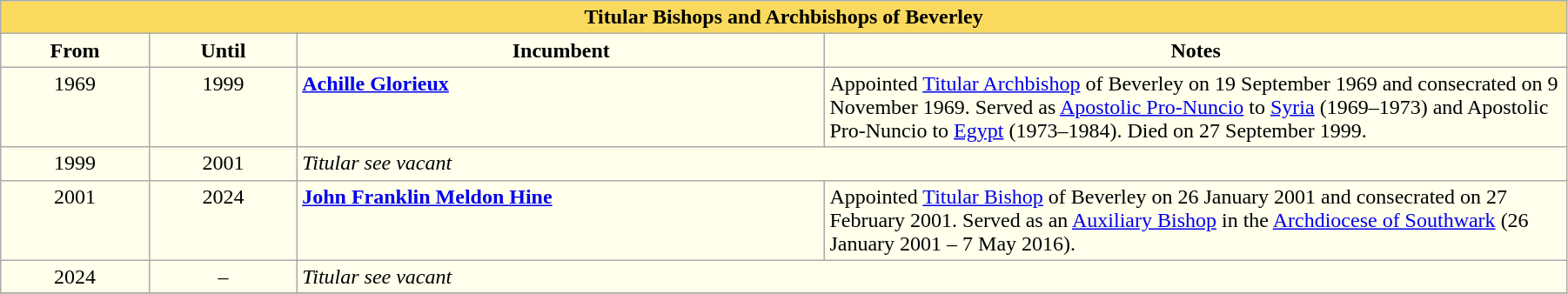<table class="wikitable" style="width:95%; border:1">
<tr>
<th style="background-color:#FADA5E" colspan="4">Titular Bishops and Archbishops of Beverley</th>
</tr>
<tr align=center>
<th style="background-color:#ffffec" width="9%">From</th>
<th style="background-color:#ffffec" width="9%">Until</th>
<th style="background-color:#ffffec" width="32%">Incumbent</th>
<th style="background-color:#ffffec" width="45%">Notes</th>
</tr>
<tr valign=top bgcolor="#ffffec">
<td align="center">1969</td>
<td align="center">1999</td>
<td><strong><a href='#'>Achille Glorieux</a></strong></td>
<td>Appointed <a href='#'>Titular Archbishop</a> of Beverley on 19 September 1969 and consecrated on 9 November 1969. Served as <a href='#'>Apostolic Pro-Nuncio</a> to <a href='#'>Syria</a> (1969–1973) and Apostolic Pro-Nuncio to <a href='#'>Egypt</a> (1973–1984). Died on 27 September 1999.</td>
</tr>
<tr valign=top bgcolor="#ffffec">
<td align="center">1999</td>
<td align="center">2001</td>
<td colspan="2"><em>Titular see vacant</em></td>
</tr>
<tr valign=top bgcolor="#ffffec">
<td align="center">2001</td>
<td align="center">2024</td>
<td><strong><a href='#'>John Franklin Meldon Hine</a></strong></td>
<td>Appointed <a href='#'>Titular Bishop</a> of Beverley on 26 January 2001 and consecrated on 27 February 2001. Served as an <a href='#'>Auxiliary Bishop</a> in the <a href='#'>Archdiocese of Southwark</a> (26 January 2001 – 7 May 2016).</td>
</tr>
<tr valign=top bgcolor="#ffffec">
<td align="center">2024</td>
<td align="center">–</td>
<td colspan="2"><em>Titular see vacant</em></td>
</tr>
<tr valign=top bgcolor="#ffffec">
</tr>
</table>
